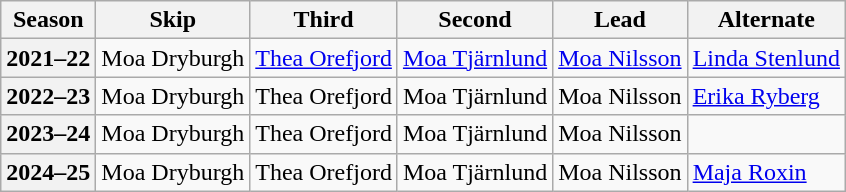<table class="wikitable">
<tr>
<th scope="col">Season</th>
<th scope="col">Skip</th>
<th scope="col">Third</th>
<th scope="col">Second</th>
<th scope="col">Lead</th>
<th scope="col">Alternate</th>
</tr>
<tr>
<th scope="row">2021–22</th>
<td>Moa Dryburgh</td>
<td><a href='#'>Thea Orefjord</a></td>
<td><a href='#'>Moa Tjärnlund</a></td>
<td><a href='#'>Moa Nilsson</a></td>
<td><a href='#'>Linda Stenlund</a></td>
</tr>
<tr>
<th scope="row">2022–23</th>
<td>Moa Dryburgh</td>
<td>Thea Orefjord</td>
<td>Moa Tjärnlund</td>
<td>Moa Nilsson</td>
<td><a href='#'>Erika Ryberg</a></td>
</tr>
<tr>
<th scope="row">2023–24</th>
<td>Moa Dryburgh</td>
<td>Thea Orefjord</td>
<td>Moa Tjärnlund</td>
<td>Moa Nilsson</td>
<td></td>
</tr>
<tr>
<th scope="row">2024–25</th>
<td>Moa Dryburgh</td>
<td>Thea Orefjord</td>
<td>Moa Tjärnlund</td>
<td>Moa Nilsson</td>
<td><a href='#'>Maja Roxin</a></td>
</tr>
</table>
